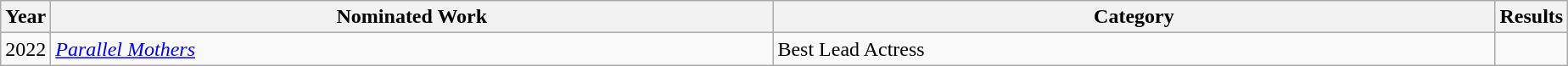<table class="wikitable">
<tr>
<th scope="col" style="width":1em;">Year</th>
<th scope="col" style="width:35em;">Nominated Work</th>
<th scope="col" style="width:35em;">Category</th>
<th scope="col" style="width:1em;">Results</th>
</tr>
<tr>
<td>2022</td>
<td><em><a href='#'>Parallel Mothers</a></em></td>
<td>Best Lead Actress</td>
<td></td>
</tr>
</table>
